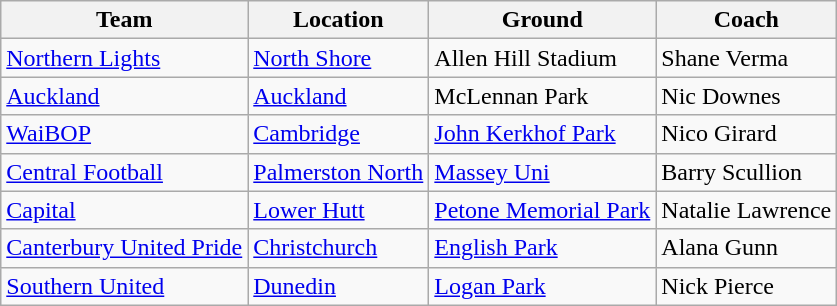<table class="wikitable sortable">
<tr>
<th>Team</th>
<th>Location</th>
<th>Ground</th>
<th>Coach</th>
</tr>
<tr>
<td><a href='#'>Northern Lights</a></td>
<td><a href='#'>North Shore</a></td>
<td>Allen Hill Stadium</td>
<td>Shane Verma</td>
</tr>
<tr>
<td><a href='#'>Auckland</a></td>
<td><a href='#'>Auckland</a></td>
<td>McLennan Park</td>
<td>Nic Downes</td>
</tr>
<tr>
<td><a href='#'>WaiBOP</a></td>
<td><a href='#'>Cambridge</a></td>
<td><a href='#'>John Kerkhof Park</a></td>
<td>Nico Girard</td>
</tr>
<tr>
<td><a href='#'>Central Football</a></td>
<td><a href='#'>Palmerston North</a></td>
<td><a href='#'>Massey Uni</a></td>
<td>Barry Scullion</td>
</tr>
<tr>
<td><a href='#'>Capital</a></td>
<td><a href='#'>Lower Hutt</a></td>
<td><a href='#'>Petone Memorial Park</a></td>
<td>Natalie Lawrence</td>
</tr>
<tr>
<td><a href='#'>Canterbury United Pride</a></td>
<td><a href='#'>Christchurch</a></td>
<td><a href='#'>English Park</a></td>
<td>Alana Gunn</td>
</tr>
<tr>
<td><a href='#'>Southern United</a></td>
<td><a href='#'>Dunedin</a></td>
<td><a href='#'>Logan Park</a></td>
<td>Nick Pierce</td>
</tr>
</table>
